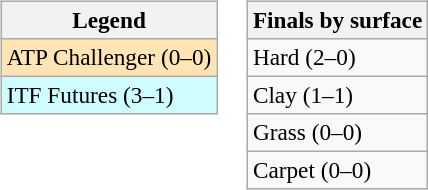<table>
<tr valign=top>
<td><br><table class=wikitable style=font-size:97%>
<tr>
<th>Legend</th>
</tr>
<tr bgcolor=moccasin>
<td>ATP Challenger (0–0)</td>
</tr>
<tr bgcolor=cffcff>
<td>ITF Futures (3–1)</td>
</tr>
</table>
</td>
<td><br><table class=wikitable style=font-size:97%>
<tr>
<th>Finals by surface</th>
</tr>
<tr>
<td>Hard (2–0)</td>
</tr>
<tr>
<td>Clay (1–1)</td>
</tr>
<tr>
<td>Grass (0–0)</td>
</tr>
<tr>
<td>Carpet (0–0)</td>
</tr>
</table>
</td>
</tr>
</table>
